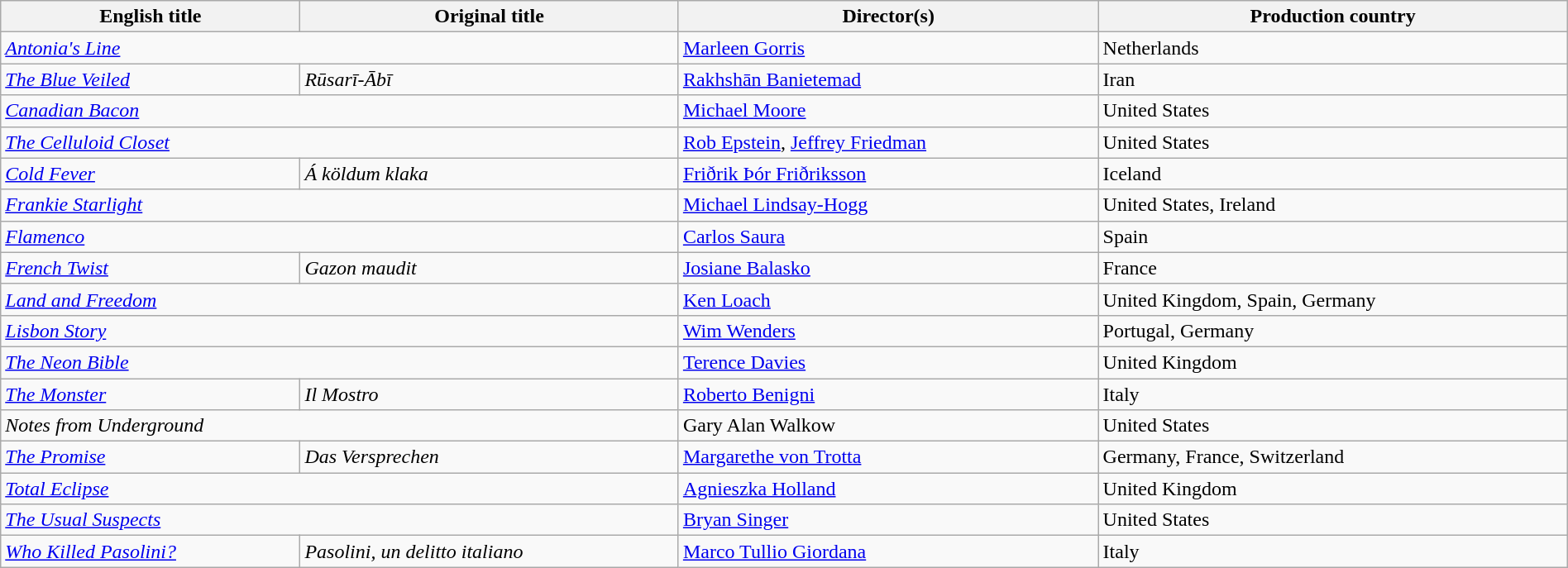<table class="wikitable sortable" style="width:100%; margin-bottom:4px">
<tr>
<th>English title</th>
<th>Original title</th>
<th>Director(s)</th>
<th>Production country</th>
</tr>
<tr>
<td colspan=2><em><a href='#'>Antonia's Line</a></em></td>
<td><a href='#'>Marleen Gorris</a></td>
<td>Netherlands</td>
</tr>
<tr>
<td><em><a href='#'>The Blue Veiled</a></em></td>
<td><em>Rūsarī-Ābī</em></td>
<td><a href='#'>Rakhshān Banietemad</a></td>
<td>Iran</td>
</tr>
<tr>
<td colspan=2><em><a href='#'>Canadian Bacon</a></em></td>
<td><a href='#'>Michael Moore</a></td>
<td>United States</td>
</tr>
<tr>
<td colspan=2><em><a href='#'>The Celluloid Closet</a></em></td>
<td><a href='#'>Rob Epstein</a>, <a href='#'>Jeffrey Friedman</a></td>
<td>United States</td>
</tr>
<tr>
<td><em><a href='#'>Cold Fever</a></em></td>
<td><em>Á köldum klaka</em></td>
<td><a href='#'>Friðrik Þór Friðriksson</a></td>
<td>Iceland</td>
</tr>
<tr>
<td colspan=2><em><a href='#'>Frankie Starlight</a></em></td>
<td><a href='#'>Michael Lindsay-Hogg</a></td>
<td>United States, Ireland</td>
</tr>
<tr>
<td colspan=2><em><a href='#'>Flamenco</a></em></td>
<td><a href='#'>Carlos Saura</a></td>
<td>Spain</td>
</tr>
<tr>
<td><em><a href='#'>French Twist</a></em></td>
<td><em>Gazon maudit</em></td>
<td><a href='#'>Josiane Balasko</a></td>
<td>France</td>
</tr>
<tr>
<td colspan=2><em><a href='#'>Land and Freedom</a></em></td>
<td><a href='#'>Ken Loach</a></td>
<td>United Kingdom, Spain, Germany</td>
</tr>
<tr>
<td colspan=2><em><a href='#'>Lisbon Story</a></em></td>
<td><a href='#'>Wim Wenders</a></td>
<td>Portugal, Germany</td>
</tr>
<tr>
<td colspan=2><em><a href='#'>The Neon Bible</a></em></td>
<td><a href='#'>Terence Davies</a></td>
<td>United Kingdom</td>
</tr>
<tr>
<td><em><a href='#'>The Monster</a></em></td>
<td><em>Il Mostro</em></td>
<td><a href='#'>Roberto Benigni</a></td>
<td>Italy</td>
</tr>
<tr>
<td colspan=2><em>Notes from Underground</em></td>
<td>Gary Alan Walkow</td>
<td>United States</td>
</tr>
<tr>
<td><em><a href='#'>The Promise</a></em></td>
<td><em>Das Versprechen</em></td>
<td><a href='#'>Margarethe von Trotta</a></td>
<td>Germany, France, Switzerland</td>
</tr>
<tr>
<td colspan=2><em><a href='#'>Total Eclipse</a></em></td>
<td><a href='#'>Agnieszka Holland</a></td>
<td>United Kingdom</td>
</tr>
<tr>
<td colspan=2><em><a href='#'>The Usual Suspects</a></em></td>
<td><a href='#'>Bryan Singer</a></td>
<td>United States</td>
</tr>
<tr>
<td><em><a href='#'>Who Killed Pasolini?</a></em></td>
<td><em>Pasolini, un delitto italiano</em></td>
<td><a href='#'>Marco Tullio Giordana</a></td>
<td>Italy</td>
</tr>
</table>
